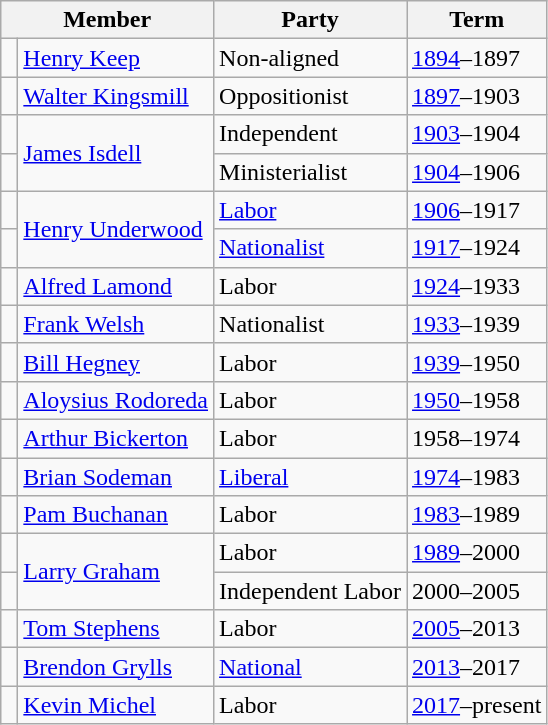<table class="wikitable sortable">
<tr>
<th colspan="2">Member</th>
<th>Party</th>
<th>Term</th>
</tr>
<tr>
<td> </td>
<td><a href='#'>Henry Keep</a></td>
<td>Non-aligned</td>
<td><a href='#'>1894</a>–1897</td>
</tr>
<tr>
<td> </td>
<td><a href='#'>Walter Kingsmill</a></td>
<td>Oppositionist</td>
<td><a href='#'>1897</a>–1903</td>
</tr>
<tr>
<td> </td>
<td rowspan="2"><a href='#'>James Isdell</a></td>
<td>Independent</td>
<td><a href='#'>1903</a>–1904</td>
</tr>
<tr>
<td> </td>
<td>Ministerialist</td>
<td><a href='#'>1904</a>–1906</td>
</tr>
<tr>
<td> </td>
<td rowspan=2><a href='#'>Henry Underwood</a></td>
<td><a href='#'>Labor</a></td>
<td><a href='#'>1906</a>–1917</td>
</tr>
<tr>
<td> </td>
<td><a href='#'>Nationalist</a></td>
<td><a href='#'>1917</a>–1924</td>
</tr>
<tr>
<td> </td>
<td><a href='#'>Alfred Lamond</a></td>
<td>Labor</td>
<td><a href='#'>1924</a>–1933</td>
</tr>
<tr>
<td> </td>
<td><a href='#'>Frank Welsh</a></td>
<td>Nationalist</td>
<td><a href='#'>1933</a>–1939</td>
</tr>
<tr>
<td> </td>
<td><a href='#'>Bill Hegney</a></td>
<td>Labor</td>
<td><a href='#'>1939</a>–1950</td>
</tr>
<tr>
<td> </td>
<td><a href='#'>Aloysius Rodoreda</a></td>
<td>Labor</td>
<td><a href='#'>1950</a>–1958</td>
</tr>
<tr>
<td> </td>
<td><a href='#'>Arthur Bickerton</a></td>
<td>Labor</td>
<td>1958–1974</td>
</tr>
<tr>
<td> </td>
<td><a href='#'>Brian Sodeman</a></td>
<td><a href='#'>Liberal</a></td>
<td><a href='#'>1974</a>–1983</td>
</tr>
<tr>
<td> </td>
<td><a href='#'>Pam Buchanan</a></td>
<td>Labor</td>
<td><a href='#'>1983</a>–1989</td>
</tr>
<tr>
<td> </td>
<td rowspan=2><a href='#'>Larry Graham</a></td>
<td>Labor</td>
<td><a href='#'>1989</a>–2000</td>
</tr>
<tr>
<td> </td>
<td>Independent Labor</td>
<td>2000–2005</td>
</tr>
<tr>
<td> </td>
<td><a href='#'>Tom Stephens</a></td>
<td>Labor</td>
<td><a href='#'>2005</a>–2013</td>
</tr>
<tr>
<td> </td>
<td><a href='#'>Brendon Grylls</a></td>
<td><a href='#'>National</a></td>
<td><a href='#'>2013</a>–2017</td>
</tr>
<tr>
<td> </td>
<td><a href='#'>Kevin Michel</a></td>
<td>Labor</td>
<td><a href='#'>2017</a>–present</td>
</tr>
</table>
